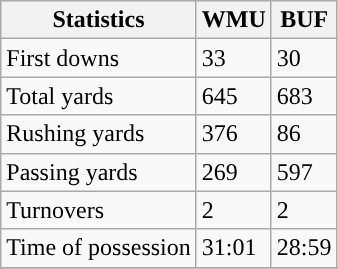<table class="wikitable" style="float: left;">
<tr>
<th>Statistics</th>
<th>WMU</th>
<th>BUF</th>
</tr>
<tr>
<td>First downs</td>
<td>33</td>
<td>30</td>
</tr>
<tr>
<td>Total yards</td>
<td>645</td>
<td>683</td>
</tr>
<tr>
<td>Rushing yards</td>
<td>376</td>
<td>86</td>
</tr>
<tr>
<td>Passing yards</td>
<td>269</td>
<td>597</td>
</tr>
<tr>
<td>Turnovers</td>
<td>2</td>
<td>2</td>
</tr>
<tr>
<td>Time of possession</td>
<td>31:01</td>
<td>28:59</td>
</tr>
<tr>
</tr>
</table>
